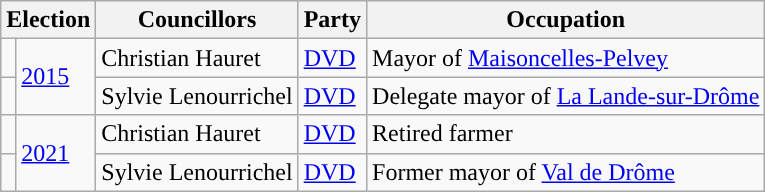<table class="wikitable">
<tr>
<th colspan="2">Election</th>
<th>Councillors</th>
<th>Party</th>
<th>Occupation</th>
</tr>
<tr>
<td style="background-color: "></td>
<td rowspan="2"><a href='#'>2015</a></td>
<td>Christian Hauret</td>
<td><a href='#'>DVD</a></td>
<td>Mayor of <a href='#'>Maisoncelles-Pelvey</a></td>
</tr>
<tr>
<td style="background-color: "></td>
<td>Sylvie Lenourrichel</td>
<td><a href='#'>DVD</a></td>
<td>Delegate mayor of <a href='#'>La Lande-sur-Drôme</a></td>
</tr>
<tr>
<td style="background-color: "></td>
<td rowspan="2"><a href='#'>2021</a></td>
<td>Christian Hauret</td>
<td><a href='#'>DVD</a></td>
<td>Retired farmer</td>
</tr>
<tr>
<td style="background-color: "></td>
<td>Sylvie Lenourrichel</td>
<td><a href='#'>DVD</a></td>
<td>Former mayor of <a href='#'>Val de Drôme</a></td>
</tr>
</table>
